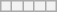<table class="wikitable">
<tr>
<th></th>
<th></th>
<th></th>
<th></th>
<th></th>
</tr>
</table>
